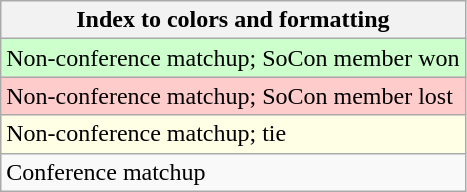<table class="wikitable">
<tr>
<th>Index to colors and formatting</th>
</tr>
<tr bgcolor=#ccffcc>
<td>Non-conference matchup; SoCon member won</td>
</tr>
<tr bgcolor=#ffcccc>
<td>Non-conference matchup; SoCon member lost</td>
</tr>
<tr bgcolor=#ffffe6>
<td>Non-conference matchup; tie</td>
</tr>
<tr>
<td>Conference matchup</td>
</tr>
</table>
